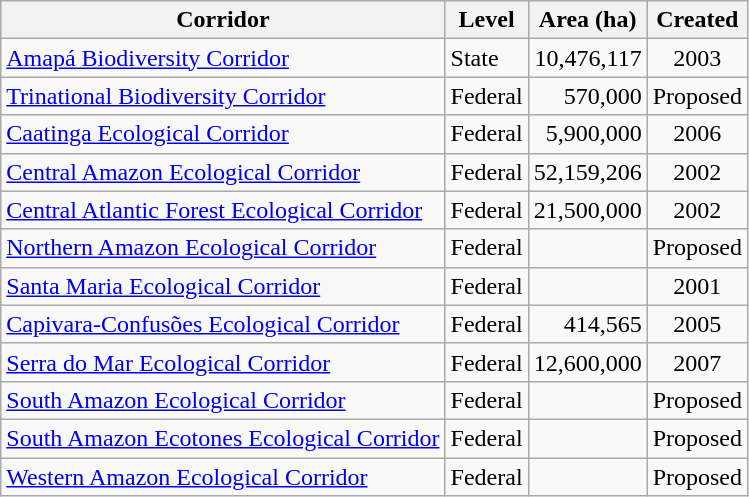<table class="wikitable sortable">
<tr>
<th>Corridor</th>
<th>Level</th>
<th>Area (ha)</th>
<th>Created</th>
</tr>
<tr>
<td><a href='#'>Amapá Biodiversity Corridor</a></td>
<td>State</td>
<td style="text-align:right;">10,476,117</td>
<td style="text-align:center;">2003</td>
</tr>
<tr>
<td><a href='#'>Trinational Biodiversity Corridor</a></td>
<td>Federal</td>
<td style="text-align:right;">570,000</td>
<td style="text-align:center;">Proposed</td>
</tr>
<tr>
<td><a href='#'>Caatinga Ecological Corridor</a></td>
<td>Federal</td>
<td style="text-align:right;">5,900,000</td>
<td style="text-align:center;">2006</td>
</tr>
<tr>
<td><a href='#'>Central Amazon Ecological Corridor</a></td>
<td>Federal</td>
<td style="text-align:right;">52,159,206</td>
<td style="text-align:center;">2002</td>
</tr>
<tr>
<td><a href='#'>Central Atlantic Forest Ecological Corridor</a></td>
<td>Federal</td>
<td style="text-align:right;">21,500,000</td>
<td style="text-align:center;">2002</td>
</tr>
<tr>
<td><a href='#'>Northern Amazon Ecological Corridor</a></td>
<td>Federal</td>
<td style="text-align:right;"></td>
<td style="text-align:center;">Proposed</td>
</tr>
<tr>
<td><a href='#'>Santa Maria Ecological Corridor</a></td>
<td>Federal</td>
<td style="text-align:right;"></td>
<td style="text-align:center;">2001</td>
</tr>
<tr>
<td><a href='#'>Capivara-Confusões Ecological Corridor</a></td>
<td>Federal</td>
<td style="text-align:right;">414,565</td>
<td style="text-align:center;">2005</td>
</tr>
<tr>
<td><a href='#'>Serra do Mar Ecological Corridor</a></td>
<td>Federal</td>
<td style="text-align:right;">12,600,000</td>
<td style="text-align:center;">2007</td>
</tr>
<tr>
<td><a href='#'>South Amazon Ecological Corridor</a></td>
<td>Federal</td>
<td style="text-align:right;"></td>
<td style="text-align:center;">Proposed</td>
</tr>
<tr>
<td><a href='#'>South Amazon Ecotones Ecological Corridor</a></td>
<td>Federal</td>
<td style="text-align:right;"></td>
<td style="text-align:center;">Proposed</td>
</tr>
<tr>
<td><a href='#'>Western Amazon Ecological Corridor</a></td>
<td>Federal</td>
<td style="text-align:right;"></td>
<td style="text-align:center;">Proposed</td>
</tr>
</table>
